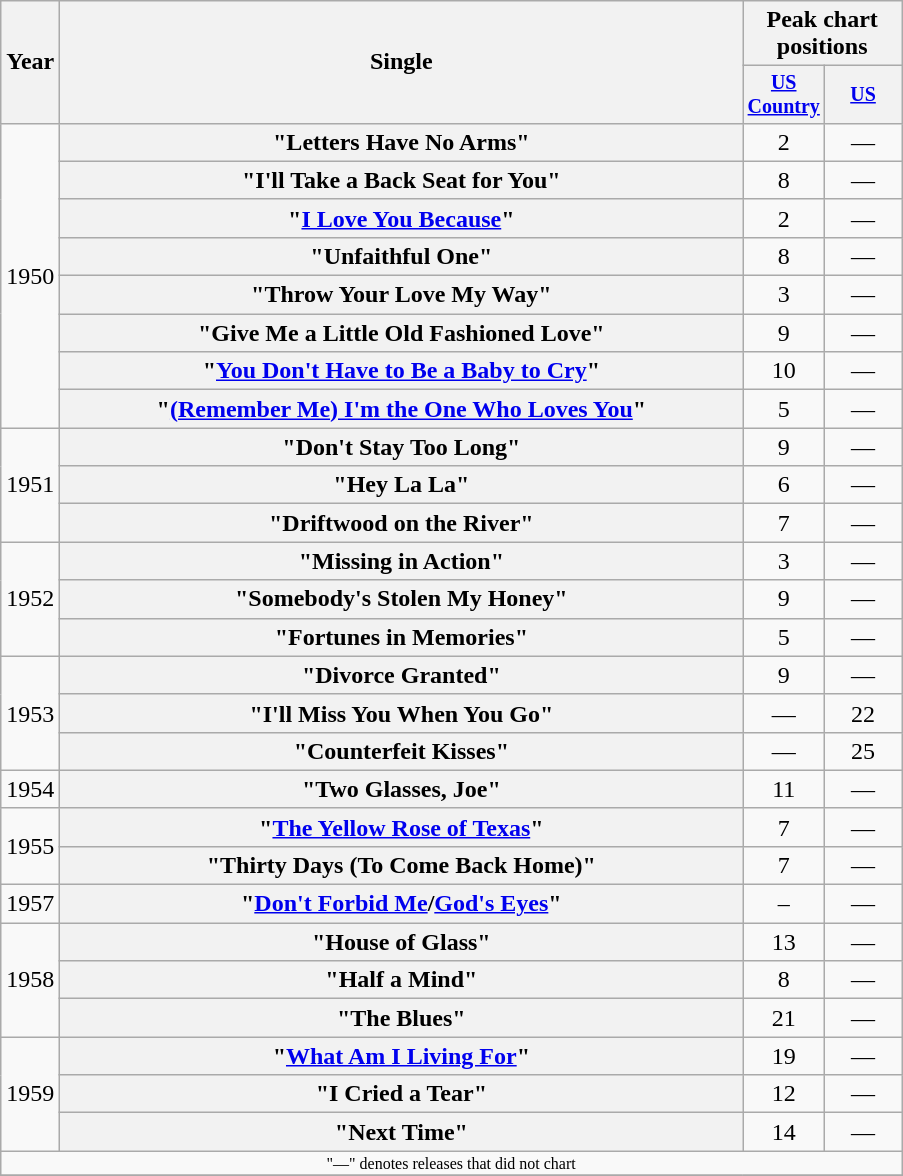<table class="wikitable plainrowheaders" style="text-align:center;">
<tr>
<th rowspan="2">Year</th>
<th rowspan="2" style="width:28em;">Single</th>
<th colspan="2">Peak chart<br>positions</th>
</tr>
<tr style="font-size:smaller;">
<th width="45"><a href='#'>US Country</a></th>
<th width="45"><a href='#'>US</a></th>
</tr>
<tr>
<td rowspan="8">1950</td>
<th scope="row">"Letters Have No Arms"</th>
<td>2</td>
<td>—</td>
</tr>
<tr>
<th scope="row">"I'll Take a Back Seat for You"</th>
<td>8</td>
<td>—</td>
</tr>
<tr>
<th scope="row">"<a href='#'>I Love You Because</a>"</th>
<td>2</td>
<td>—</td>
</tr>
<tr>
<th scope="row">"Unfaithful One"</th>
<td>8</td>
<td>—</td>
</tr>
<tr>
<th scope="row">"Throw Your Love My Way"</th>
<td>3</td>
<td>—</td>
</tr>
<tr>
<th scope="row">"Give Me a Little Old Fashioned Love"</th>
<td>9</td>
<td>—</td>
</tr>
<tr>
<th scope="row">"<a href='#'>You Don't Have to Be a Baby to Cry</a>"</th>
<td>10</td>
<td>—</td>
</tr>
<tr>
<th scope="row">"<a href='#'>(Remember Me) I'm the One Who Loves You</a>"</th>
<td>5</td>
<td>—</td>
</tr>
<tr>
<td rowspan="3">1951</td>
<th scope="row">"Don't Stay Too Long"</th>
<td>9</td>
<td>—</td>
</tr>
<tr>
<th scope="row">"Hey La La"</th>
<td>6</td>
<td>—</td>
</tr>
<tr>
<th scope="row">"Driftwood on the River"</th>
<td>7</td>
<td>—</td>
</tr>
<tr>
<td rowspan="3">1952</td>
<th scope="row">"Missing in Action"</th>
<td>3</td>
<td>—</td>
</tr>
<tr>
<th scope="row">"Somebody's Stolen My Honey"</th>
<td>9</td>
<td>—</td>
</tr>
<tr>
<th scope="row">"Fortunes in Memories"</th>
<td>5</td>
<td>—</td>
</tr>
<tr>
<td rowspan="3">1953</td>
<th scope="row">"Divorce Granted"</th>
<td>9</td>
<td>—</td>
</tr>
<tr>
<th scope="row">"I'll Miss You When You Go"</th>
<td>—</td>
<td>22</td>
</tr>
<tr>
<th scope="row">"Counterfeit Kisses"</th>
<td>—</td>
<td>25</td>
</tr>
<tr>
<td>1954</td>
<th scope="row">"Two Glasses, Joe"</th>
<td>11</td>
<td>—</td>
</tr>
<tr>
<td rowspan="2">1955</td>
<th scope="row">"<a href='#'>The Yellow Rose of Texas</a>"</th>
<td>7</td>
<td>—</td>
</tr>
<tr>
<th scope="row">"Thirty Days (To Come Back Home)"</th>
<td>7</td>
<td>—</td>
</tr>
<tr>
<td>1957</td>
<th scope="row">"<a href='#'>Don't Forbid Me</a>/<a href='#'>God's Eyes</a>"</th>
<td>–</td>
<td>—</td>
</tr>
<tr>
<td rowspan="3">1958</td>
<th scope="row">"House of Glass"</th>
<td>13</td>
<td>—</td>
</tr>
<tr>
<th scope="row">"Half a Mind"</th>
<td>8</td>
<td>—</td>
</tr>
<tr>
<th scope="row">"The Blues"</th>
<td>21</td>
<td>—</td>
</tr>
<tr>
<td rowspan="3">1959</td>
<th scope="row">"<a href='#'>What Am I Living For</a>"</th>
<td>19</td>
<td>—</td>
</tr>
<tr>
<th scope="row">"I Cried a Tear"</th>
<td>12</td>
<td>—</td>
</tr>
<tr>
<th scope="row">"Next Time"</th>
<td>14</td>
<td>—</td>
</tr>
<tr>
<td colspan="4" style="font-size:8pt">"—" denotes releases that did not chart</td>
</tr>
<tr>
</tr>
</table>
